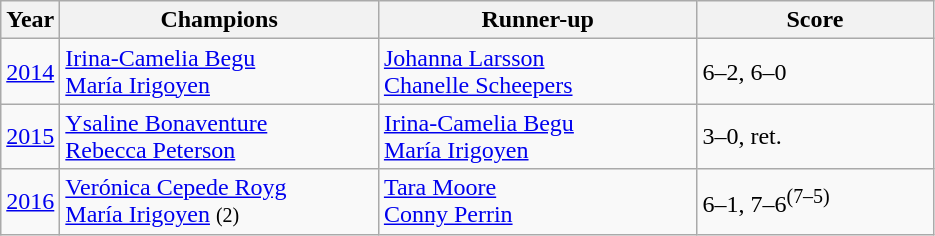<table class="wikitable">
<tr>
<th>Year</th>
<th style="width:205px">Champions</th>
<th style="width:205px">Runner-up</th>
<th width="150">Score</th>
</tr>
<tr>
<td><a href='#'>2014</a></td>
<td> <a href='#'>Irina-Camelia Begu</a> <br>  <a href='#'>María Irigoyen</a></td>
<td> <a href='#'>Johanna Larsson</a> <br>  <a href='#'>Chanelle Scheepers</a></td>
<td>6–2, 6–0</td>
</tr>
<tr>
<td><a href='#'>2015</a></td>
<td> <a href='#'>Ysaline Bonaventure</a> <br>  <a href='#'>Rebecca Peterson</a></td>
<td> <a href='#'>Irina-Camelia Begu</a> <br>  <a href='#'>María Irigoyen</a></td>
<td>3–0, ret.</td>
</tr>
<tr>
<td><a href='#'>2016</a></td>
<td> <a href='#'>Verónica Cepede Royg</a> <br>  <a href='#'>María Irigoyen</a> <small>(2)</small></td>
<td> <a href='#'>Tara Moore</a> <br>  <a href='#'>Conny Perrin</a></td>
<td>6–1, 7–6<sup>(7–5)</sup></td>
</tr>
</table>
